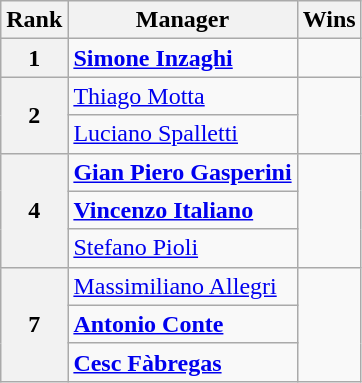<table class="wikitable plainrowheaders sortable" style="border-collapse:collapse">
<tr>
<th scope=col>Rank</th>
<th scope=col>Manager</th>
<th scope=col>Wins</th>
</tr>
<tr>
<th>1</th>
<td> <strong><a href='#'>Simone Inzaghi</a></strong></td>
<td align="center"></td>
</tr>
<tr>
<th rowspan="2">2</th>
<td> <a href='#'>Thiago Motta</a></td>
<td rowspan="2" align="center"></td>
</tr>
<tr>
<td> <a href='#'>Luciano Spalletti</a></td>
</tr>
<tr>
<th rowspan="3">4</th>
<td> <strong><a href='#'>Gian Piero Gasperini</a></strong></td>
<td rowspan="3" align="center"></td>
</tr>
<tr>
<td> <strong><a href='#'>Vincenzo Italiano</a></strong></td>
</tr>
<tr>
<td> <a href='#'>Stefano Pioli</a></td>
</tr>
<tr>
<th rowspan="3">7</th>
<td> <a href='#'>Massimiliano Allegri</a></td>
<td rowspan="3" align="center"></td>
</tr>
<tr>
<td> <strong><a href='#'>Antonio Conte</a></strong></td>
</tr>
<tr>
<td> <strong><a href='#'>Cesc Fàbregas</a></strong></td>
</tr>
</table>
